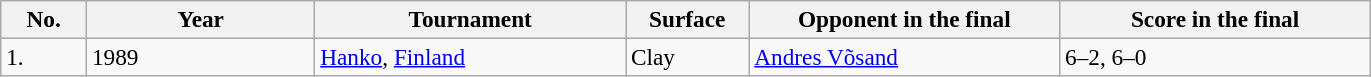<table class="sortable wikitable" style=font-size:97%>
<tr>
<th width=50>No.</th>
<th width=145>Year</th>
<th width=200>Tournament</th>
<th width=75>Surface</th>
<th width=200>Opponent in the final</th>
<th width=200>Score in the final</th>
</tr>
<tr>
<td>1.</td>
<td>1989</td>
<td> <a href='#'>Hanko</a>, <a href='#'>Finland</a></td>
<td>Clay</td>
<td> <a href='#'>Andres Võsand</a></td>
<td>6–2, 6–0</td>
</tr>
</table>
